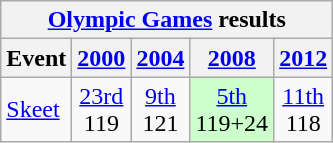<table class="wikitable" style="text-align: center">
<tr>
<th colspan=7><a href='#'>Olympic Games</a> results</th>
</tr>
<tr>
<th>Event</th>
<th><a href='#'>2000</a></th>
<th><a href='#'>2004</a></th>
<th><a href='#'>2008</a></th>
<th><a href='#'>2012</a></th>
</tr>
<tr>
<td style="text-align: left"><a href='#'>Skeet</a></td>
<td><a href='#'>23rd</a><br>119</td>
<td><a href='#'>9th</a><br>121</td>
<td style="background:#cfc;"><a href='#'>5th</a><br>119+24</td>
<td><a href='#'>11th</a><br>118</td>
</tr>
</table>
